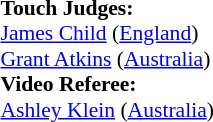<table width=100% style="font-size: 90%">
<tr>
<td><br><strong>Touch Judges:</strong>
<br><a href='#'>James Child</a> (<a href='#'>England</a>)
<br><a href='#'>Grant Atkins</a> (<a href='#'>Australia</a>)
<br><strong>Video Referee:</strong>
<br><a href='#'>Ashley Klein</a> (<a href='#'>Australia</a>)</td>
</tr>
</table>
